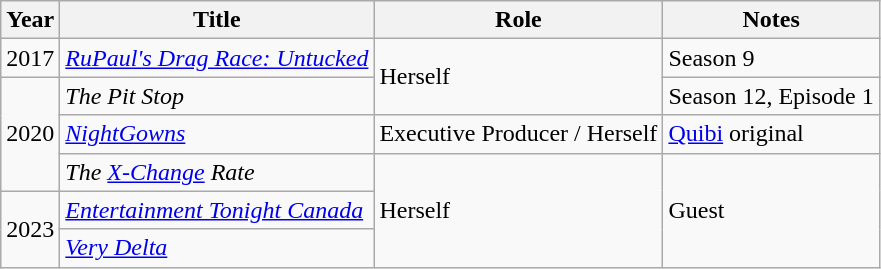<table class="wikitable plainrowheaders" style="text-align:left;">
<tr>
<th>Year</th>
<th>Title</th>
<th>Role</th>
<th>Notes</th>
</tr>
<tr>
<td>2017</td>
<td><em><a href='#'>RuPaul's Drag Race: Untucked</a></em></td>
<td rowspan="2">Herself</td>
<td>Season 9</td>
</tr>
<tr>
<td rowspan="3">2020</td>
<td><em>The Pit Stop</em></td>
<td>Season 12, Episode 1</td>
</tr>
<tr>
<td><em><a href='#'>NightGowns</a></em></td>
<td>Executive Producer / Herself</td>
<td><a href='#'>Quibi</a> original</td>
</tr>
<tr>
<td><em>The <a href='#'>X-Change</a> Rate</em></td>
<td rowspan="3">Herself</td>
<td rowspan="3">Guest</td>
</tr>
<tr>
<td rowspan="2">2023</td>
<td><em><a href='#'>Entertainment Tonight Canada</a></em></td>
</tr>
<tr>
<td><em><a href='#'>Very Delta</a></em></td>
</tr>
</table>
